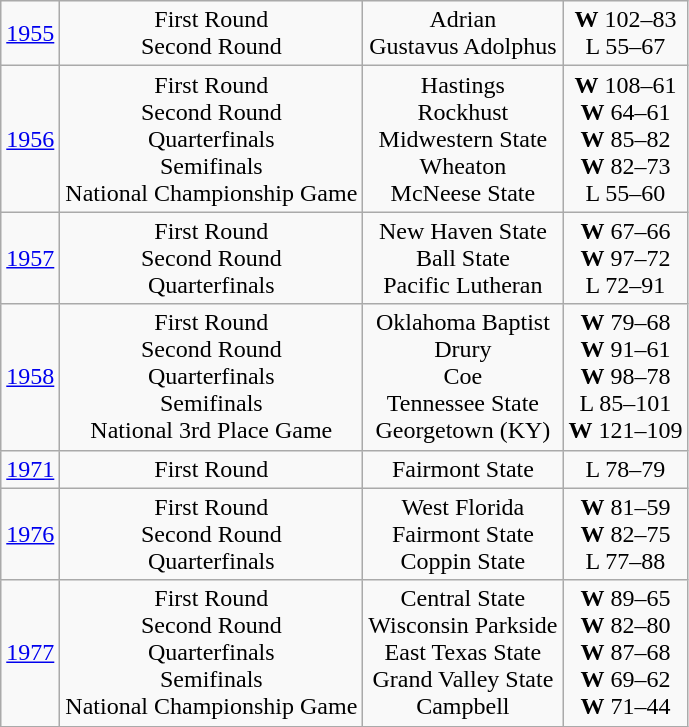<table class="wikitable">
<tr align="center">
<td><a href='#'>1955</a></td>
<td>First Round<br>Second Round</td>
<td>Adrian<br>Gustavus Adolphus</td>
<td><strong>W</strong> 102–83<br>L 55–67</td>
</tr>
<tr align="center">
<td><a href='#'>1956</a></td>
<td>First Round<br>Second Round<br>Quarterfinals<br>Semifinals<br>National Championship Game</td>
<td>Hastings<br>Rockhust<br>Midwestern State<br>Wheaton<br>McNeese State</td>
<td><strong>W</strong> 108–61<br><strong>W</strong> 64–61<br><strong>W</strong> 85–82<br><strong>W</strong> 82–73<br>L 55–60</td>
</tr>
<tr align="center">
<td><a href='#'>1957</a></td>
<td>First Round<br>Second Round<br>Quarterfinals</td>
<td>New Haven State<br>Ball State<br>Pacific Lutheran</td>
<td><strong>W</strong> 67–66<br><strong>W</strong> 97–72<br>L 72–91</td>
</tr>
<tr align="center">
<td><a href='#'>1958</a></td>
<td>First Round<br>Second Round<br>Quarterfinals<br>Semifinals<br>National 3rd Place Game</td>
<td>Oklahoma Baptist<br>Drury<br>Coe<br>Tennessee State<br>Georgetown (KY)</td>
<td><strong>W</strong> 79–68<br><strong>W</strong> 91–61<br><strong>W</strong> 98–78<br>L 85–101<br><strong>W</strong> 121–109</td>
</tr>
<tr align="center">
<td><a href='#'>1971</a></td>
<td>First Round</td>
<td>Fairmont State</td>
<td>L 78–79</td>
</tr>
<tr align="center">
<td><a href='#'>1976</a></td>
<td>First Round<br>Second Round<br>Quarterfinals</td>
<td>West Florida<br>Fairmont State<br>Coppin State</td>
<td><strong>W</strong> 81–59<br><strong>W</strong> 82–75<br>L 77–88</td>
</tr>
<tr align="center">
<td><a href='#'>1977</a></td>
<td>First Round<br>Second Round<br>Quarterfinals<br>Semifinals<br>National Championship Game</td>
<td>Central State<br>Wisconsin Parkside<br>East Texas State<br>Grand Valley State<br>Campbell</td>
<td><strong>W</strong> 89–65<br><strong>W</strong> 82–80<br><strong>W</strong> 87–68<br><strong>W</strong> 69–62<br><strong>W</strong> 71–44</td>
</tr>
</table>
